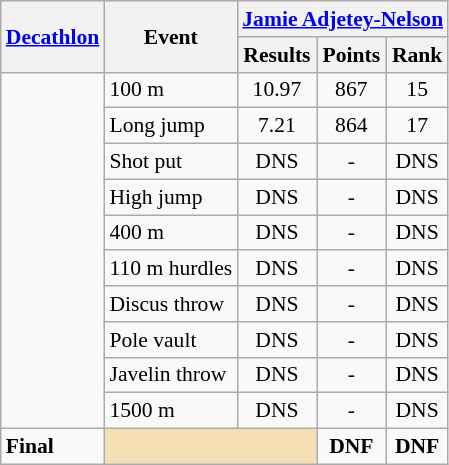<table class=wikitable style="font-size:90%">
<tr>
<th rowspan="2"><a href='#'>Decathlon</a></th>
<th rowspan="2">Event</th>
<th colspan="3"><a href='#'>Jamie Adjetey-Nelson</a></th>
</tr>
<tr>
<th>Results</th>
<th>Points</th>
<th>Rank</th>
</tr>
<tr>
<td rowspan="10"></td>
<td>100 m</td>
<td align=center>10.97</td>
<td align=center>867</td>
<td align=center>15</td>
</tr>
<tr>
<td>Long jump</td>
<td align=center>7.21</td>
<td align=center>864</td>
<td align=center>17</td>
</tr>
<tr>
<td>Shot put</td>
<td align=center>DNS</td>
<td align=center>-</td>
<td align=center>DNS</td>
</tr>
<tr>
<td>High jump</td>
<td align=center>DNS</td>
<td align=center>-</td>
<td align=center>DNS</td>
</tr>
<tr>
<td>400 m</td>
<td align=center>DNS</td>
<td align=center>-</td>
<td align=center>DNS</td>
</tr>
<tr>
<td>110 m hurdles</td>
<td align=center>DNS</td>
<td align=center>-</td>
<td align=center>DNS</td>
</tr>
<tr>
<td>Discus throw</td>
<td align=center>DNS</td>
<td align=center>-</td>
<td align=center>DNS</td>
</tr>
<tr>
<td>Pole vault</td>
<td align=center>DNS</td>
<td align=center>-</td>
<td align=center>DNS</td>
</tr>
<tr>
<td>Javelin throw</td>
<td align=center>DNS</td>
<td align=center>-</td>
<td align=center>DNS</td>
</tr>
<tr>
<td>1500 m</td>
<td align=center>DNS</td>
<td align=center>-</td>
<td align=center>DNS</td>
</tr>
<tr>
<td><strong>Final</strong></td>
<td colspan="2" style="background:wheat;"></td>
<td align=center><strong>DNF</strong></td>
<td align=center><strong>DNF</strong></td>
</tr>
</table>
